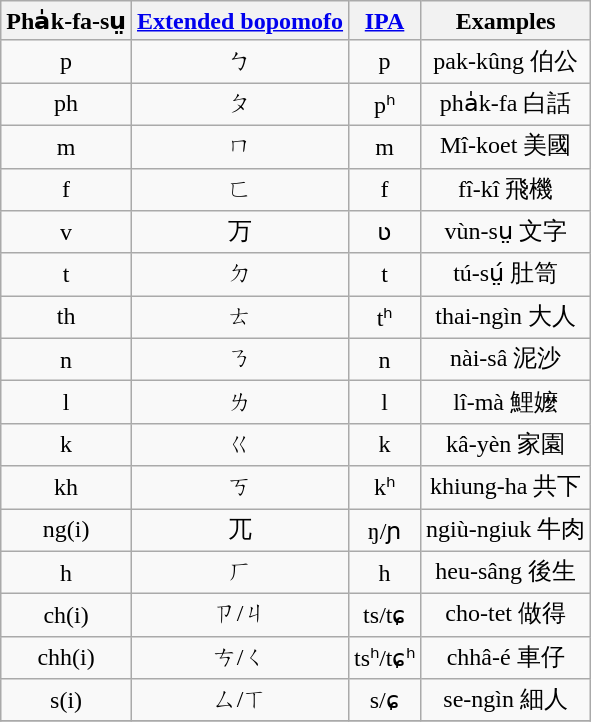<table class=wikitable border=1>
<tr>
<th style="text-align: center;">Pha̍k-fa-sṳ</th>
<th style="text-align: center;"><a href='#'>Extended bopomofo</a></th>
<th style="text-align: center;"><a href='#'>IPA</a></th>
<th style="text-align: center;">Examples</th>
</tr>
<tr>
<td style="text-align: center;">p</td>
<td style="text-align: center;">ㄅ</td>
<td style="text-align: center;">p</td>
<td style="text-align: center;">pak-kûng 伯公</td>
</tr>
<tr>
<td style="text-align: center;">ph</td>
<td style="text-align: center;">ㄆ</td>
<td style="text-align: center;">pʰ</td>
<td style="text-align: center;">pha̍k-fa 白話</td>
</tr>
<tr>
<td style="text-align: center;">m</td>
<td style="text-align: center;">ㄇ</td>
<td style="text-align: center;">m</td>
<td style="text-align: center;">Mî-koet 美國</td>
</tr>
<tr>
<td style="text-align: center;">f</td>
<td style="text-align: center;">ㄈ</td>
<td style="text-align: center;">f</td>
<td style="text-align: center;">fî-kî 飛機</td>
</tr>
<tr>
<td style="text-align: center;">v</td>
<td style="text-align: center;">ㄪ</td>
<td style="text-align: center;">ʋ</td>
<td style="text-align: center;">vùn-sṳ 文字</td>
</tr>
<tr>
<td style="text-align: center;">t</td>
<td style="text-align: center;">ㄉ</td>
<td style="text-align: center;">t</td>
<td style="text-align: center;">tú-sṳ́ 肚笥</td>
</tr>
<tr>
<td style="text-align: center;">th</td>
<td style="text-align: center;">ㄊ</td>
<td style="text-align: center;">tʰ</td>
<td style="text-align: center;">thai-ngìn 大人</td>
</tr>
<tr>
<td style="text-align: center;">n</td>
<td style="text-align: center;">ㄋ</td>
<td style="text-align: center;">n</td>
<td style="text-align: center;">nài-sâ 泥沙</td>
</tr>
<tr>
<td style="text-align: center;">l</td>
<td style="text-align: center;">ㄌ</td>
<td style="text-align: center;">l</td>
<td style="text-align: center;">lî-mà 鯉嬤</td>
</tr>
<tr>
<td style="text-align: center;">k</td>
<td style="text-align: center;">ㄍ</td>
<td style="text-align: center;">k</td>
<td style="text-align: center;">kâ-yèn 家園</td>
</tr>
<tr>
<td style="text-align: center;">kh</td>
<td style="text-align: center;">ㄎ</td>
<td style="text-align: center;">kʰ</td>
<td style="text-align: center;">khiung-ha 共下</td>
</tr>
<tr>
<td style="text-align: center;">ng(i)</td>
<td style="text-align: center;">ㄫ</td>
<td style="text-align: center;">ŋ/ɲ</td>
<td style="text-align: center;">ngiù-ngiuk 牛肉</td>
</tr>
<tr>
<td style="text-align: center;">h</td>
<td style="text-align: center;">ㄏ</td>
<td style="text-align: center;">h</td>
<td style="text-align: center;">heu-sâng 後生</td>
</tr>
<tr>
<td style="text-align: center;">ch(i)</td>
<td style="text-align: center;">ㄗ/ㄐ</td>
<td style="text-align: center;">ts/tɕ</td>
<td style="text-align: center;">cho-tet 做得</td>
</tr>
<tr>
<td style="text-align: center;">chh(i)</td>
<td style="text-align: center;">ㄘ/ㄑ</td>
<td style="text-align: center;">tsʰ/tɕʰ</td>
<td style="text-align: center;">chhâ-é 車仔</td>
</tr>
<tr>
<td style="text-align: center;">s(i)</td>
<td style="text-align: center;">ㄙ/ㄒ</td>
<td style="text-align: center;">s/ɕ</td>
<td style="text-align: center;">se-ngìn 細人</td>
</tr>
<tr>
</tr>
</table>
